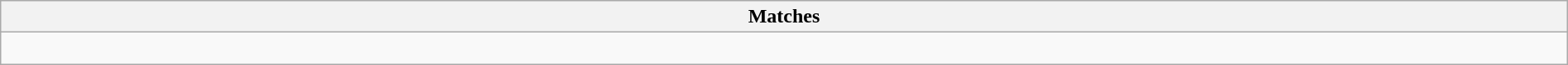<table class="wikitable collapsible collapsed" style="width:100%;">
<tr>
<th>Matches</th>
</tr>
<tr>
<td><br></td>
</tr>
</table>
